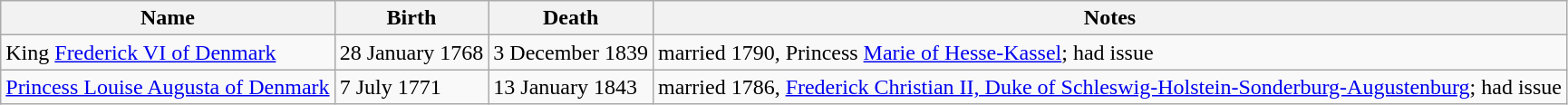<table class="wikitable">
<tr>
<th>Name</th>
<th>Birth</th>
<th>Death</th>
<th>Notes</th>
</tr>
<tr>
<td>King <a href='#'>Frederick VI of Denmark</a></td>
<td>28 January 1768</td>
<td>3 December 1839</td>
<td>married 1790, Princess <a href='#'>Marie of Hesse-Kassel</a>; had issue</td>
</tr>
<tr>
<td><a href='#'>Princess Louise Augusta of Denmark</a></td>
<td>7 July 1771</td>
<td>13 January 1843</td>
<td>married 1786, <a href='#'>Frederick Christian II, Duke of Schleswig-Holstein-Sonderburg-Augustenburg</a>; had issue</td>
</tr>
</table>
